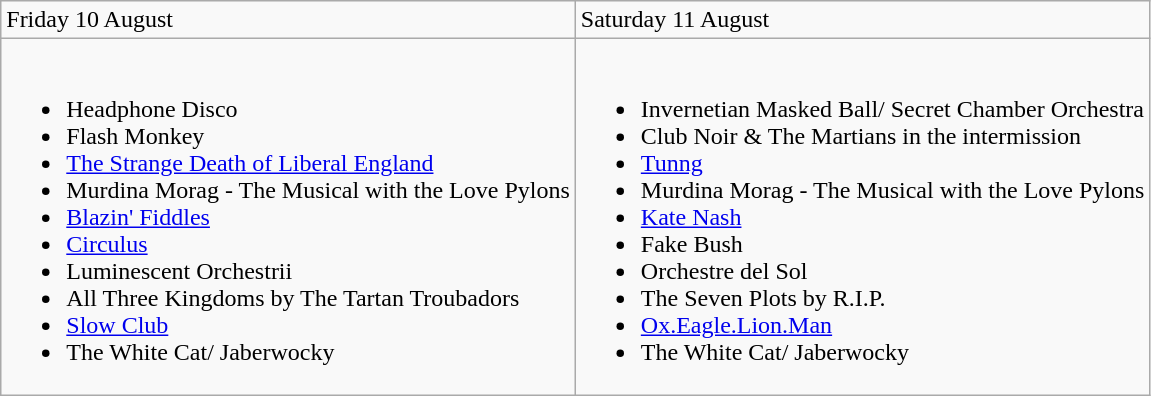<table class="wikitable">
<tr>
<td>Friday 10 August</td>
<td>Saturday 11 August</td>
</tr>
<tr valign="top">
<td><br><ul><li>Headphone Disco</li><li>Flash Monkey</li><li><a href='#'>The Strange Death of Liberal England</a></li><li>Murdina Morag - The Musical with the Love Pylons</li><li><a href='#'>Blazin' Fiddles</a></li><li><a href='#'>Circulus</a></li><li>Luminescent Orchestrii</li><li>All Three Kingdoms by The Tartan Troubadors</li><li><a href='#'>Slow Club</a></li><li>The White Cat/ Jaberwocky</li></ul></td>
<td><br><ul><li>Invernetian Masked Ball/ Secret Chamber Orchestra</li><li>Club Noir & The Martians in the intermission</li><li><a href='#'>Tunng</a></li><li>Murdina Morag - The Musical with the Love Pylons</li><li><a href='#'>Kate Nash</a></li><li>Fake Bush</li><li>Orchestre del Sol</li><li>The Seven Plots by R.I.P.</li><li><a href='#'>Ox.Eagle.Lion.Man</a></li><li>The White Cat/ Jaberwocky</li></ul></td>
</tr>
</table>
